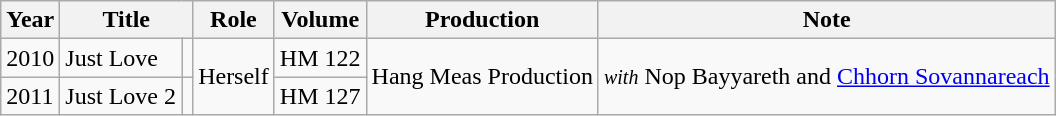<table class="wikitable">
<tr>
<th>Year</th>
<th colspan="2">Title</th>
<th>Role</th>
<th>Volume</th>
<th>Production</th>
<th>Note</th>
</tr>
<tr>
<td>2010</td>
<td>Just Love</td>
<td></td>
<td rowspan="2">Herself</td>
<td>HM 122</td>
<td rowspan="2">Hang Meas Production</td>
<td rowspan="2"><em><small>with</small></em> Nop Bayyareth and <a href='#'>Chhorn Sovannareach</a></td>
</tr>
<tr>
<td>2011</td>
<td>Just Love 2</td>
<td></td>
<td>HM 127</td>
</tr>
</table>
